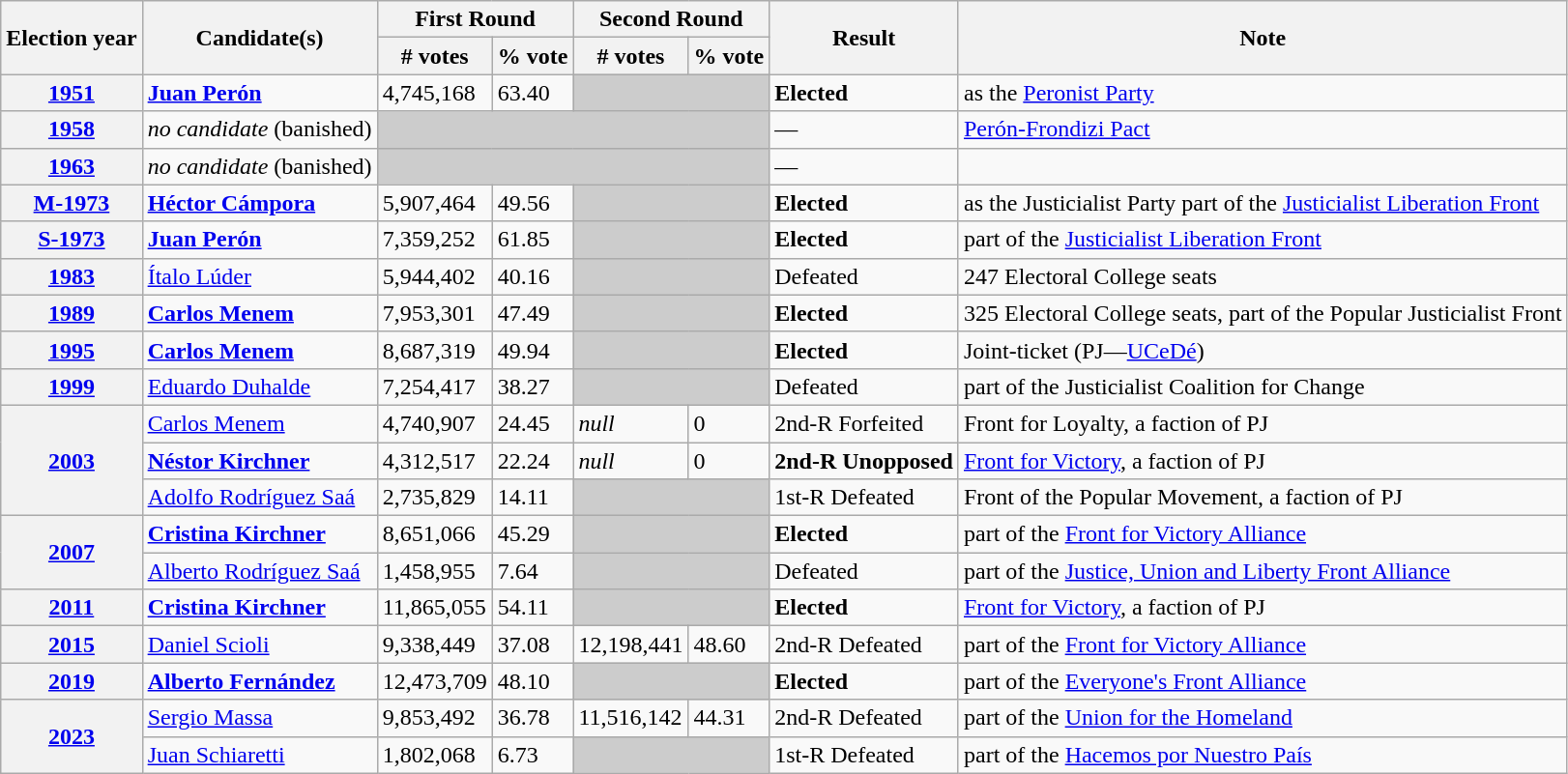<table class="wikitable">
<tr>
<th rowspan="2">Election year</th>
<th rowspan="2">Candidate(s)</th>
<th colspan="2">First Round</th>
<th colspan="2">Second Round</th>
<th rowspan="2">Result</th>
<th rowspan="2">Note</th>
</tr>
<tr>
<th># votes</th>
<th>% vote</th>
<th># votes</th>
<th>% vote</th>
</tr>
<tr>
<th><a href='#'>1951</a></th>
<td><strong><a href='#'>Juan Perón</a></strong></td>
<td>4,745,168</td>
<td>63.40</td>
<td colspan="2" bgcolor="#CCCCCC"></td>
<td> <strong>Elected</strong></td>
<td>as the <a href='#'>Peronist Party</a></td>
</tr>
<tr>
<th><a href='#'>1958</a></th>
<td><em>no candidate</em> (banished)</td>
<td colspan="4" bgcolor="#CCCCCC"></td>
<td> —</td>
<td><a href='#'>Perón-Frondizi Pact</a></td>
</tr>
<tr>
<th><a href='#'>1963</a></th>
<td><em>no candidate</em> (banished)</td>
<td colspan="4" bgcolor="#CCCCCC"></td>
<td> —</td>
<td></td>
</tr>
<tr>
<th><a href='#'>M-1973</a></th>
<td><strong><a href='#'>Héctor Cámpora</a></strong></td>
<td>5,907,464</td>
<td>49.56</td>
<td colspan="2" bgcolor="#CCCCCC"></td>
<td> <strong>Elected</strong></td>
<td>as the Justicialist Party part of the <a href='#'>Justicialist Liberation Front</a></td>
</tr>
<tr>
<th><a href='#'>S-1973</a></th>
<td><strong><a href='#'>Juan Perón</a></strong></td>
<td>7,359,252</td>
<td>61.85</td>
<td colspan="2" bgcolor="#CCCCCC"></td>
<td> <strong>Elected</strong></td>
<td>part of the <a href='#'>Justicialist Liberation Front</a></td>
</tr>
<tr>
<th><a href='#'>1983</a></th>
<td><a href='#'>Ítalo Lúder</a></td>
<td>5,944,402</td>
<td>40.16</td>
<td colspan="2" bgcolor="#CCCCCC"></td>
<td> Defeated</td>
<td>247 Electoral College seats</td>
</tr>
<tr>
<th><a href='#'>1989</a></th>
<td><strong><a href='#'>Carlos Menem</a></strong></td>
<td>7,953,301</td>
<td>47.49</td>
<td colspan="2" bgcolor="#CCCCCC"></td>
<td> <strong>Elected</strong></td>
<td>325 Electoral College seats, part of the Popular Justicialist Front</td>
</tr>
<tr>
<th><a href='#'>1995</a></th>
<td><strong><a href='#'>Carlos Menem</a></strong></td>
<td>8,687,319</td>
<td>49.94</td>
<td colspan="2" bgcolor="#CCCCCC"></td>
<td> <strong>Elected</strong></td>
<td>Joint-ticket (PJ—<a href='#'>UCeDé</a>)</td>
</tr>
<tr>
<th><a href='#'>1999</a></th>
<td><a href='#'>Eduardo Duhalde</a></td>
<td>7,254,417</td>
<td>38.27</td>
<td colspan="2" bgcolor="#CCCCCC"></td>
<td> Defeated</td>
<td>part of the Justicialist Coalition for Change</td>
</tr>
<tr>
<th rowspan="3"><a href='#'>2003</a></th>
<td><a href='#'>Carlos Menem</a></td>
<td>4,740,907</td>
<td>24.45</td>
<td><em>null</em></td>
<td>0</td>
<td> 2nd-R Forfeited</td>
<td>Front for Loyalty, a faction of PJ</td>
</tr>
<tr>
<td><strong><a href='#'>Néstor Kirchner</a></strong></td>
<td>4,312,517</td>
<td>22.24</td>
<td><em>null</em></td>
<td>0</td>
<td> <strong>2nd-R Unopposed</strong></td>
<td><a href='#'>Front for Victory</a>, a faction of PJ</td>
</tr>
<tr>
<td><a href='#'>Adolfo Rodríguez Saá</a></td>
<td>2,735,829</td>
<td>14.11</td>
<td colspan="2" bgcolor="#CCCCCC"></td>
<td> 1st-R Defeated</td>
<td>Front of the Popular Movement, a faction of PJ</td>
</tr>
<tr>
<th rowspan="2"><a href='#'>2007</a></th>
<td><strong><a href='#'>Cristina Kirchner</a></strong></td>
<td>8,651,066</td>
<td>45.29</td>
<td colspan="2" bgcolor="#CCCCCC"></td>
<td> <strong>Elected</strong></td>
<td>part of the <a href='#'>Front for Victory Alliance</a></td>
</tr>
<tr>
<td><a href='#'>Alberto Rodríguez Saá</a></td>
<td>1,458,955</td>
<td>7.64</td>
<td colspan="2" bgcolor="#CCCCCC"></td>
<td> Defeated</td>
<td>part of the <a href='#'>Justice, Union and Liberty Front Alliance</a></td>
</tr>
<tr>
<th><a href='#'>2011</a></th>
<td><strong><a href='#'>Cristina Kirchner</a></strong></td>
<td>11,865,055</td>
<td>54.11</td>
<td colspan="2" bgcolor="#CCCCCC"></td>
<td> <strong>Elected</strong></td>
<td><a href='#'>Front for Victory</a>, a faction of PJ</td>
</tr>
<tr>
<th><a href='#'>2015</a></th>
<td><a href='#'>Daniel Scioli</a></td>
<td>9,338,449</td>
<td>37.08</td>
<td>12,198,441</td>
<td>48.60</td>
<td> 2nd-R Defeated</td>
<td>part of the <a href='#'>Front for Victory Alliance</a></td>
</tr>
<tr>
<th><a href='#'>2019</a></th>
<td><strong><a href='#'>Alberto Fernández</a></strong></td>
<td>12,473,709</td>
<td>48.10</td>
<td colspan="2" bgcolor="#CCCCCC"></td>
<td> <strong>Elected</strong></td>
<td>part of the <a href='#'>Everyone's Front Alliance</a></td>
</tr>
<tr>
<th rowspan="2"><a href='#'>2023</a></th>
<td><a href='#'>Sergio Massa</a></td>
<td>9,853,492</td>
<td>36.78</td>
<td>11,516,142</td>
<td>44.31</td>
<td> 2nd-R Defeated</td>
<td>part of the <a href='#'>Union for the Homeland</a></td>
</tr>
<tr>
<td><a href='#'>Juan Schiaretti</a></td>
<td>1,802,068</td>
<td>6.73</td>
<td colspan="2" bgcolor="#CCCCCC"></td>
<td> 1st-R Defeated</td>
<td>part of the <a href='#'>Hacemos por Nuestro País</a></td>
</tr>
</table>
